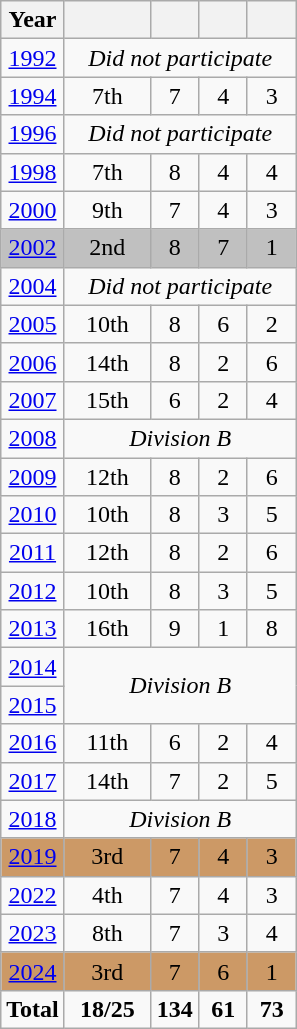<table class="wikitable" style="text-align: center;">
<tr>
<th>Year</th>
<th width="50"></th>
<th width=25></th>
<th width=25></th>
<th width=25></th>
</tr>
<tr>
<td> <a href='#'>1992</a></td>
<td colspan=4><em>Did not participate</em></td>
</tr>
<tr>
<td> <a href='#'>1994</a></td>
<td>7th</td>
<td>7</td>
<td>4</td>
<td>3</td>
</tr>
<tr>
<td> <a href='#'>1996</a></td>
<td colspan=4><em>Did not participate</em></td>
</tr>
<tr>
<td> <a href='#'>1998</a></td>
<td>7th</td>
<td>8</td>
<td>4</td>
<td>4</td>
</tr>
<tr>
<td> <a href='#'>2000</a></td>
<td>9th</td>
<td>7</td>
<td>4</td>
<td>3</td>
</tr>
<tr bgcolor=silver>
<td> <a href='#'>2002</a></td>
<td>2nd</td>
<td>8</td>
<td>7</td>
<td>1</td>
</tr>
<tr>
<td> <a href='#'>2004</a></td>
<td colspan=4><em>Did not participate</em></td>
</tr>
<tr>
<td> <a href='#'>2005</a></td>
<td>10th</td>
<td>8</td>
<td>6</td>
<td>2</td>
</tr>
<tr>
<td> <a href='#'>2006</a></td>
<td>14th</td>
<td>8</td>
<td>2</td>
<td>6</td>
</tr>
<tr>
<td> <a href='#'>2007</a></td>
<td>15th</td>
<td>6</td>
<td>2</td>
<td>4</td>
</tr>
<tr>
<td> <a href='#'>2008</a></td>
<td colspan=4><em>Division B </em></td>
</tr>
<tr>
<td> <a href='#'>2009</a></td>
<td>12th</td>
<td>8</td>
<td>2</td>
<td>6</td>
</tr>
<tr>
<td> <a href='#'>2010</a></td>
<td>10th</td>
<td>8</td>
<td>3</td>
<td>5</td>
</tr>
<tr>
<td> <a href='#'>2011</a></td>
<td>12th</td>
<td>8</td>
<td>2</td>
<td>6</td>
</tr>
<tr>
<td> <a href='#'>2012</a></td>
<td>10th</td>
<td>8</td>
<td>3</td>
<td>5</td>
</tr>
<tr>
<td> <a href='#'>2013</a></td>
<td>16th</td>
<td>9</td>
<td>1</td>
<td>8</td>
</tr>
<tr>
<td> <a href='#'>2014</a></td>
<td rowspan=2 colspan=4><em>Division B </em></td>
</tr>
<tr>
<td> <a href='#'>2015</a></td>
</tr>
<tr>
<td> <a href='#'>2016</a></td>
<td>11th</td>
<td>6</td>
<td>2</td>
<td>4</td>
</tr>
<tr>
<td> <a href='#'>2017</a></td>
<td>14th</td>
<td>7</td>
<td>2</td>
<td>5</td>
</tr>
<tr>
<td> <a href='#'>2018</a></td>
<td colspan=4><em>Division B </em></td>
</tr>
<tr bgcolor=cc9966>
<td> <a href='#'>2019</a></td>
<td>3rd</td>
<td>7</td>
<td>4</td>
<td>3</td>
</tr>
<tr>
<td> <a href='#'>2022</a></td>
<td>4th</td>
<td>7</td>
<td>4</td>
<td>3</td>
</tr>
<tr>
<td> <a href='#'>2023</a></td>
<td>8th</td>
<td>7</td>
<td>3</td>
<td>4</td>
</tr>
<tr bgcolor=cc9966>
<td> <a href='#'>2024</a></td>
<td>3rd</td>
<td>7</td>
<td>6</td>
<td>1</td>
</tr>
<tr>
<td><strong>Total</strong></td>
<td><strong>18/25</strong></td>
<td><strong>134</strong></td>
<td><strong>61</strong></td>
<td><strong>73</strong></td>
</tr>
</table>
